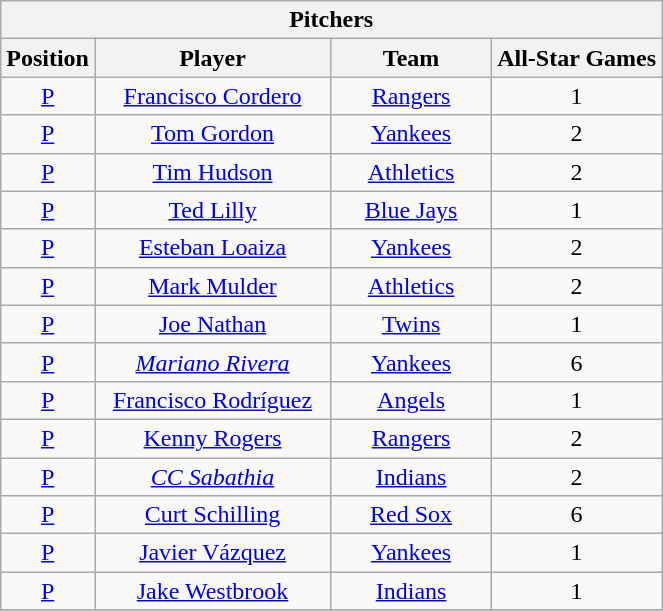<table class="wikitable" style="font-size: 100%; text-align:right;">
<tr>
<th colspan="4">Pitchers</th>
</tr>
<tr>
<th>Position</th>
<th width="150">Player</th>
<th width="100">Team</th>
<th>All-Star Games</th>
</tr>
<tr>
<td align="center"><a href='#'>P</a></td>
<td align="center"><a href='#'>Francisco Cordero</a></td>
<td align="center"><a href='#'>Rangers</a></td>
<td align="center">1</td>
</tr>
<tr>
<td align="center"><a href='#'>P</a></td>
<td align="center"><a href='#'>Tom Gordon</a></td>
<td align="center"><a href='#'>Yankees</a></td>
<td align="center">2</td>
</tr>
<tr>
<td align="center"><a href='#'>P</a></td>
<td align="center"><a href='#'>Tim Hudson</a></td>
<td align="center"><a href='#'>Athletics</a></td>
<td align="center">2</td>
</tr>
<tr>
<td align="center"><a href='#'>P</a></td>
<td align="center"><a href='#'>Ted Lilly</a></td>
<td align="center"><a href='#'>Blue Jays</a></td>
<td align="center">1</td>
</tr>
<tr>
<td align="center"><a href='#'>P</a></td>
<td align="center"><a href='#'>Esteban Loaiza</a></td>
<td align="center"><a href='#'>Yankees</a></td>
<td align="center">2</td>
</tr>
<tr>
<td align="center"><a href='#'>P</a></td>
<td align="center"><a href='#'>Mark Mulder</a></td>
<td align="center"><a href='#'>Athletics</a></td>
<td align="center">2</td>
</tr>
<tr>
<td align="center"><a href='#'>P</a></td>
<td align="center"><a href='#'>Joe Nathan</a></td>
<td align="center"><a href='#'>Twins</a></td>
<td align="center">1</td>
</tr>
<tr>
<td align="center"><a href='#'>P</a></td>
<td align="center"><em><a href='#'>Mariano Rivera</a></em></td>
<td align="center"><a href='#'>Yankees</a></td>
<td align="center">6</td>
</tr>
<tr>
<td align="center"><a href='#'>P</a></td>
<td align="center"><a href='#'>Francisco Rodríguez</a></td>
<td align="center"><a href='#'>Angels</a></td>
<td align="center">1</td>
</tr>
<tr>
<td align="center"><a href='#'>P</a></td>
<td align="center"><a href='#'>Kenny Rogers</a></td>
<td align="center"><a href='#'>Rangers</a></td>
<td align="center">2</td>
</tr>
<tr>
<td align="center"><a href='#'>P</a></td>
<td align="center"><em><a href='#'>CC Sabathia</a></em></td>
<td align="center"><a href='#'>Indians</a></td>
<td align="center">2</td>
</tr>
<tr>
<td align="center"><a href='#'>P</a></td>
<td align="center"><a href='#'>Curt Schilling</a></td>
<td align="center"><a href='#'>Red Sox</a></td>
<td align="center">6</td>
</tr>
<tr>
<td align="center"><a href='#'>P</a></td>
<td align="center"><a href='#'>Javier Vázquez</a></td>
<td align="center"><a href='#'>Yankees</a></td>
<td align="center">1</td>
</tr>
<tr>
<td align="center"><a href='#'>P</a></td>
<td align="center"><a href='#'>Jake Westbrook</a></td>
<td align="center"><a href='#'>Indians</a></td>
<td align="center">1</td>
</tr>
<tr>
</tr>
</table>
